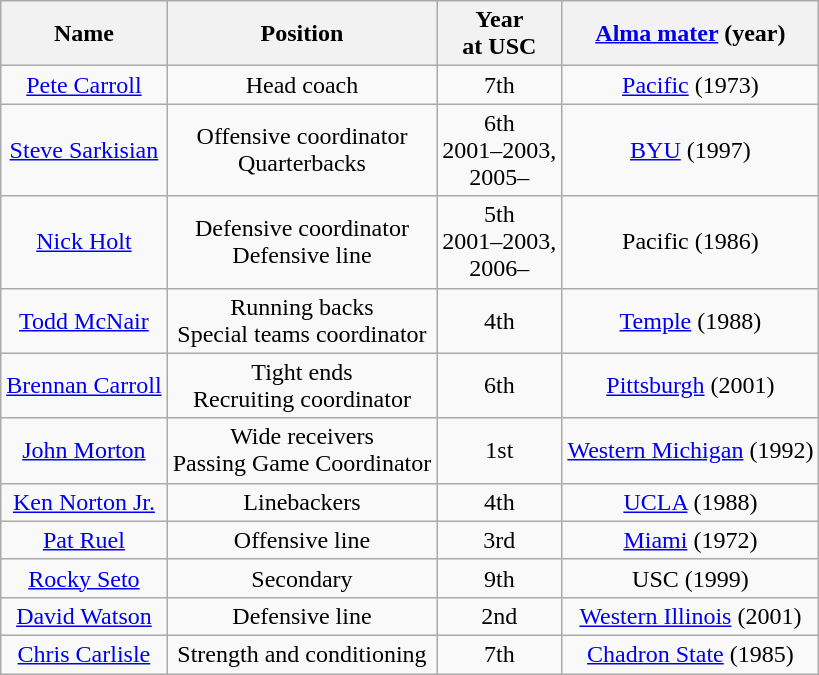<table class="wikitable">
<tr>
<th>Name</th>
<th>Position</th>
<th>Year<br>at USC</th>
<th><a href='#'>Alma mater</a> (year)</th>
</tr>
<tr style="text-align:center;">
<td><a href='#'>Pete Carroll</a></td>
<td>Head coach</td>
<td>7th</td>
<td><a href='#'>Pacific</a> (1973)</td>
</tr>
<tr style="text-align:center;">
<td><a href='#'>Steve Sarkisian</a></td>
<td>Offensive coordinator<br>Quarterbacks</td>
<td>6th<br>2001–2003,<br>2005–</td>
<td><a href='#'>BYU</a> (1997)</td>
</tr>
<tr style="text-align:center;">
<td><a href='#'>Nick Holt</a></td>
<td>Defensive coordinator<br>Defensive line</td>
<td>5th<br>2001–2003,<br>2006–</td>
<td>Pacific (1986)</td>
</tr>
<tr style="text-align:center;">
<td><a href='#'>Todd McNair</a></td>
<td>Running backs<br>Special teams coordinator</td>
<td>4th</td>
<td><a href='#'>Temple</a> (1988)</td>
</tr>
<tr style="text-align:center;">
<td><a href='#'>Brennan Carroll</a></td>
<td>Tight ends<br>Recruiting coordinator</td>
<td>6th</td>
<td><a href='#'>Pittsburgh</a> (2001)</td>
</tr>
<tr style="text-align:center;">
<td><a href='#'>John Morton</a></td>
<td>Wide receivers<br>Passing Game Coordinator</td>
<td>1st</td>
<td><a href='#'>Western Michigan</a> (1992)</td>
</tr>
<tr style="text-align:center;">
<td><a href='#'>Ken Norton Jr.</a></td>
<td>Linebackers</td>
<td>4th</td>
<td><a href='#'>UCLA</a> (1988)</td>
</tr>
<tr style="text-align:center;">
<td><a href='#'>Pat Ruel</a></td>
<td>Offensive line</td>
<td>3rd</td>
<td><a href='#'>Miami</a> (1972)</td>
</tr>
<tr style="text-align:center;">
<td><a href='#'>Rocky Seto</a></td>
<td>Secondary</td>
<td>9th</td>
<td>USC (1999)</td>
</tr>
<tr style="text-align:center;">
<td><a href='#'>David Watson</a></td>
<td>Defensive line</td>
<td>2nd</td>
<td><a href='#'>Western Illinois</a> (2001)</td>
</tr>
<tr style="text-align:center;">
<td><a href='#'>Chris Carlisle</a></td>
<td>Strength and conditioning</td>
<td>7th</td>
<td><a href='#'>Chadron State</a> (1985)</td>
</tr>
</table>
